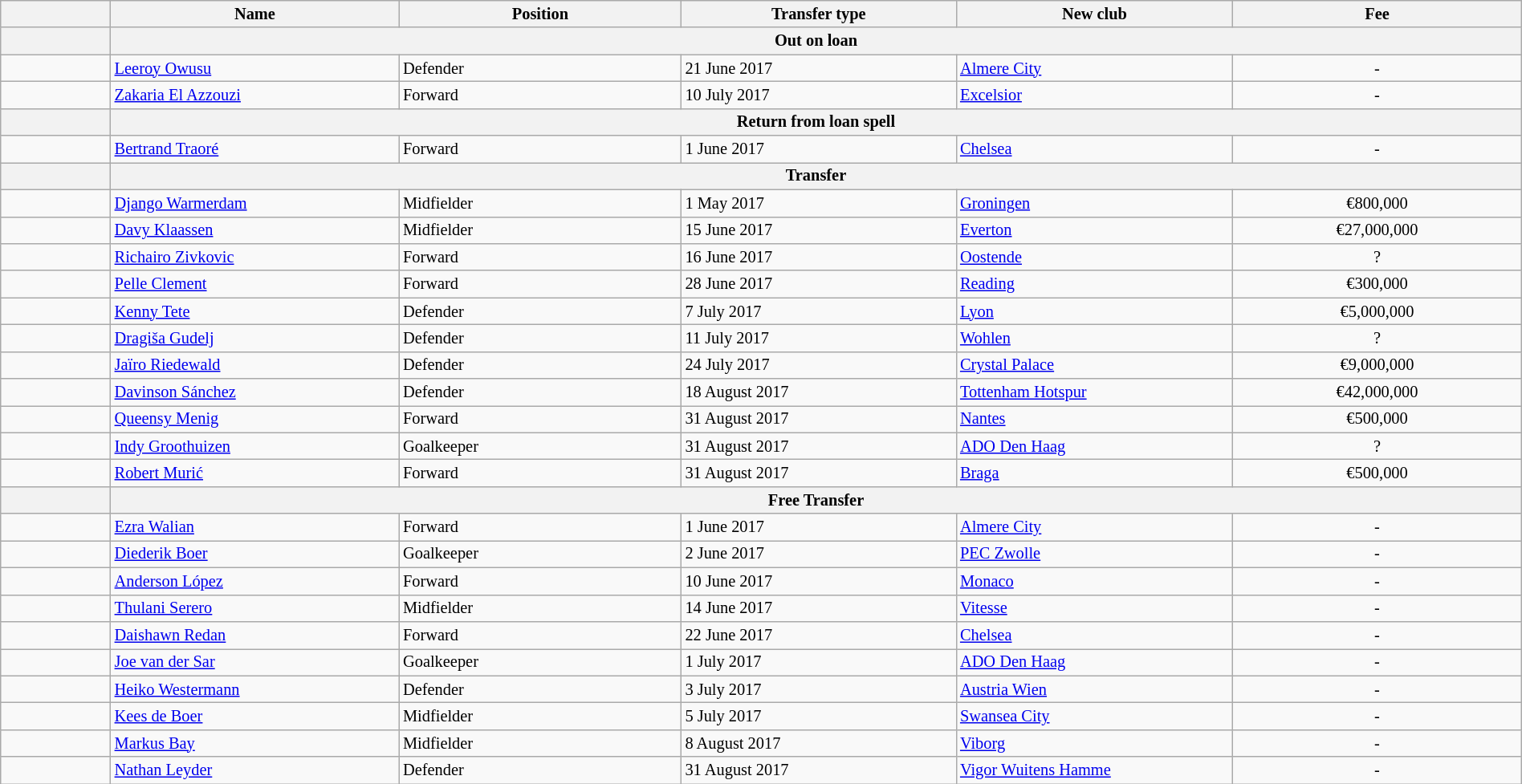<table class="wikitable" style="width:100%; font-size:85%;">
<tr>
<th width="2%"></th>
<th width="5%">Name</th>
<th width="5%">Position</th>
<th width="5%">Transfer type</th>
<th width="5%">New club</th>
<th width="5%">Fee</th>
</tr>
<tr>
<th></th>
<th colspan="5" align="center">Out on loan</th>
</tr>
<tr>
<td align=center></td>
<td align=left> <a href='#'>Leeroy Owusu</a></td>
<td align=left>Defender</td>
<td align=left>21 June 2017</td>
<td align=left> <a href='#'>Almere City</a></td>
<td align=center>-</td>
</tr>
<tr>
<td align=center></td>
<td align=left> <a href='#'>Zakaria El Azzouzi</a></td>
<td align=left>Forward</td>
<td align=left>10 July 2017</td>
<td align=left> <a href='#'>Excelsior</a></td>
<td align=center>-</td>
</tr>
<tr>
<th></th>
<th colspan="5" align="center">Return from loan spell</th>
</tr>
<tr>
<td align=center></td>
<td align=left> <a href='#'>Bertrand Traoré</a></td>
<td align=left>Forward</td>
<td align=left>1 June 2017</td>
<td align=left> <a href='#'>Chelsea</a></td>
<td align=center>-</td>
</tr>
<tr>
<th></th>
<th colspan="5" align="center">Transfer</th>
</tr>
<tr>
<td align=center></td>
<td align=left> <a href='#'>Django Warmerdam</a></td>
<td align=left>Midfielder</td>
<td align=left>1 May 2017</td>
<td align=left> <a href='#'>Groningen</a></td>
<td align=center>€800,000</td>
</tr>
<tr>
<td align=center></td>
<td align=left> <a href='#'>Davy Klaassen</a></td>
<td align=left>Midfielder</td>
<td align=left>15 June 2017</td>
<td align=left> <a href='#'>Everton</a></td>
<td align=center>€27,000,000</td>
</tr>
<tr>
<td align=center></td>
<td align=left> <a href='#'>Richairo Zivkovic</a></td>
<td align=left>Forward</td>
<td align=left>16 June 2017</td>
<td align=left> <a href='#'>Oostende</a></td>
<td align=center>?</td>
</tr>
<tr>
<td align=center></td>
<td align=left> <a href='#'>Pelle Clement</a></td>
<td align=left>Forward</td>
<td align=left>28 June 2017</td>
<td align=left> <a href='#'>Reading</a></td>
<td align=center>€300,000</td>
</tr>
<tr>
<td align=center></td>
<td align=left> <a href='#'>Kenny Tete</a></td>
<td align=left>Defender</td>
<td align=left>7 July 2017</td>
<td align=left> <a href='#'>Lyon</a></td>
<td align=center>€5,000,000</td>
</tr>
<tr>
<td align=center></td>
<td align=left> <a href='#'>Dragiša Gudelj</a></td>
<td align=left>Defender</td>
<td align=left>11 July 2017</td>
<td align=left> <a href='#'>Wohlen</a></td>
<td align=center>?</td>
</tr>
<tr>
<td align=center></td>
<td align=left> <a href='#'>Jaïro Riedewald</a></td>
<td align=left>Defender</td>
<td align=left>24 July 2017</td>
<td align=left> <a href='#'>Crystal Palace</a></td>
<td align=center>€9,000,000</td>
</tr>
<tr>
<td align=center></td>
<td align=left> <a href='#'>Davinson Sánchez</a></td>
<td align=left>Defender</td>
<td align=left>18 August 2017</td>
<td align=left> <a href='#'>Tottenham Hotspur</a></td>
<td align=center>€42,000,000</td>
</tr>
<tr>
<td align=center></td>
<td align=left> <a href='#'>Queensy Menig</a></td>
<td align=left>Forward</td>
<td align=left>31 August 2017</td>
<td align=left> <a href='#'>Nantes</a></td>
<td align=center>€500,000</td>
</tr>
<tr>
<td align=center></td>
<td align=left> <a href='#'>Indy Groothuizen</a></td>
<td align=left>Goalkeeper</td>
<td align=left>31 August 2017</td>
<td align=left> <a href='#'>ADO Den Haag</a></td>
<td align=center>?</td>
</tr>
<tr>
<td align=center></td>
<td align=left> <a href='#'>Robert Murić</a></td>
<td align=left>Forward</td>
<td align=left>31 August 2017</td>
<td align=left> <a href='#'>Braga</a></td>
<td align=center>€500,000</td>
</tr>
<tr>
<th></th>
<th colspan="5" align="center">Free Transfer</th>
</tr>
<tr>
<td align=center></td>
<td align=left> <a href='#'>Ezra Walian</a></td>
<td align=left>Forward</td>
<td align=left>1 June 2017</td>
<td align=left> <a href='#'>Almere City</a></td>
<td align=center>-</td>
</tr>
<tr>
<td align=center></td>
<td align=left> <a href='#'>Diederik Boer</a></td>
<td align=left>Goalkeeper</td>
<td align=left>2 June 2017</td>
<td align=left> <a href='#'>PEC Zwolle</a></td>
<td align=center>-</td>
</tr>
<tr>
<td align=center></td>
<td align=left> <a href='#'>Anderson López</a></td>
<td align=left>Forward</td>
<td align=left>10 June 2017</td>
<td align=left> <a href='#'>Monaco</a></td>
<td align=center>-</td>
</tr>
<tr>
<td align=center></td>
<td align=left> <a href='#'>Thulani Serero</a></td>
<td align=left>Midfielder</td>
<td align=left>14 June 2017</td>
<td align=left> <a href='#'>Vitesse</a></td>
<td align=center>-</td>
</tr>
<tr>
<td align=center></td>
<td align=left> <a href='#'>Daishawn Redan</a></td>
<td align=left>Forward</td>
<td align=left>22 June 2017</td>
<td align=left> <a href='#'>Chelsea</a></td>
<td align=center>-</td>
</tr>
<tr>
<td align=center></td>
<td align=left> <a href='#'>Joe van der Sar</a></td>
<td align=left>Goalkeeper</td>
<td align=left>1 July 2017</td>
<td align=left> <a href='#'>ADO Den Haag</a></td>
<td align=center>-</td>
</tr>
<tr>
<td align=center></td>
<td align=left> <a href='#'>Heiko Westermann</a></td>
<td align=left>Defender</td>
<td align=left>3 July 2017</td>
<td align=left> <a href='#'>Austria Wien</a></td>
<td align=center>-</td>
</tr>
<tr>
<td align=center></td>
<td align=left> <a href='#'>Kees de Boer</a></td>
<td align=left>Midfielder</td>
<td align=left>5 July 2017</td>
<td align=left> <a href='#'>Swansea City</a></td>
<td align=center>-</td>
</tr>
<tr>
<td align=center></td>
<td align=left> <a href='#'>Markus Bay</a></td>
<td align=left>Midfielder</td>
<td align=left>8 August 2017</td>
<td align=left> <a href='#'>Viborg</a></td>
<td align=center>-</td>
</tr>
<tr>
<td align=center></td>
<td align=left> <a href='#'>Nathan Leyder</a></td>
<td align=left>Defender</td>
<td align=left>31 August 2017</td>
<td align=left> <a href='#'>Vigor Wuitens Hamme</a></td>
<td align=center>-</td>
</tr>
</table>
